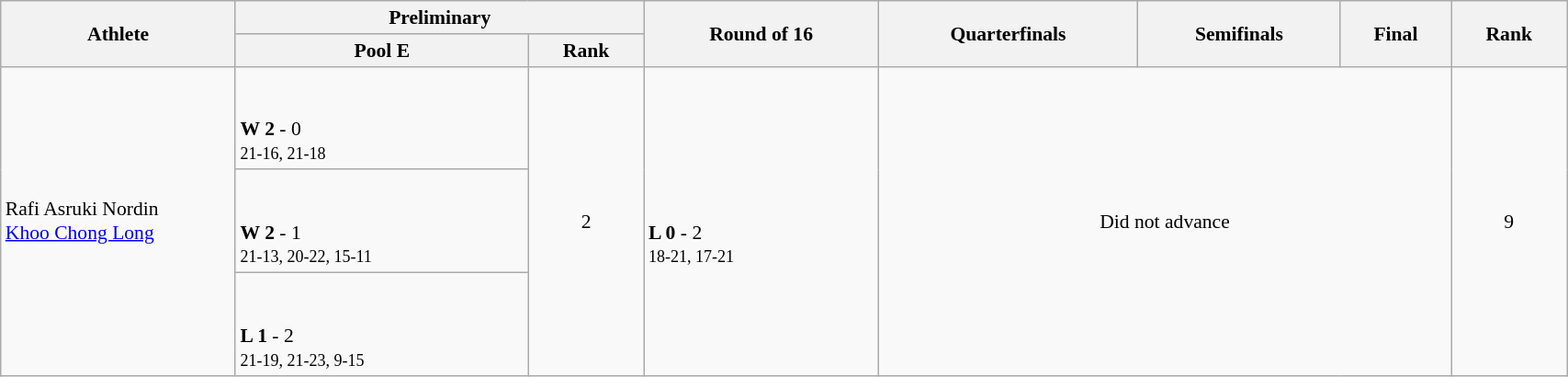<table class=wikitable width="90%" style="font-size:90%; text-align:center">
<tr>
<th rowspan="2" width="15%">Athlete</th>
<th colspan="2">Preliminary</th>
<th rowspan="2">Round of 16</th>
<th rowspan="2">Quarterfinals</th>
<th rowspan="2">Semifinals</th>
<th rowspan="2">Final</th>
<th rowspan="2">Rank</th>
</tr>
<tr>
<th>Pool E</th>
<th>Rank</th>
</tr>
<tr>
<td rowspan=3 align=left>Rafi Asruki Nordin<br><a href='#'>Khoo Chong Long</a></td>
<td align=left><br><br><strong>W 2</strong> - 0<br><small>21-16, 21-18</small></td>
<td rowspan=3>2 <strong></strong></td>
<td align=left rowspan=3><br><br><strong>L 0</strong> - 2<br><small>18-21, 17-21</small></td>
<td rowspan=3 colspan="3">Did not advance</td>
<td rowspan=3>9</td>
</tr>
<tr>
<td align=left><br><br><strong>W 2</strong> - 1<br><small>21-13, 20-22, 15-11</small></td>
</tr>
<tr>
<td align=left><br><br><strong>L 1</strong> - 2<br><small>21-19, 21-23, 9-15</small></td>
</tr>
</table>
